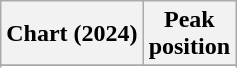<table class="wikitable sortable plainrowheaders" style="text-align:center;">
<tr>
<th scope="col">Chart (2024)</th>
<th scope="col">Peak<br>position</th>
</tr>
<tr>
</tr>
<tr>
</tr>
<tr>
</tr>
<tr>
</tr>
</table>
